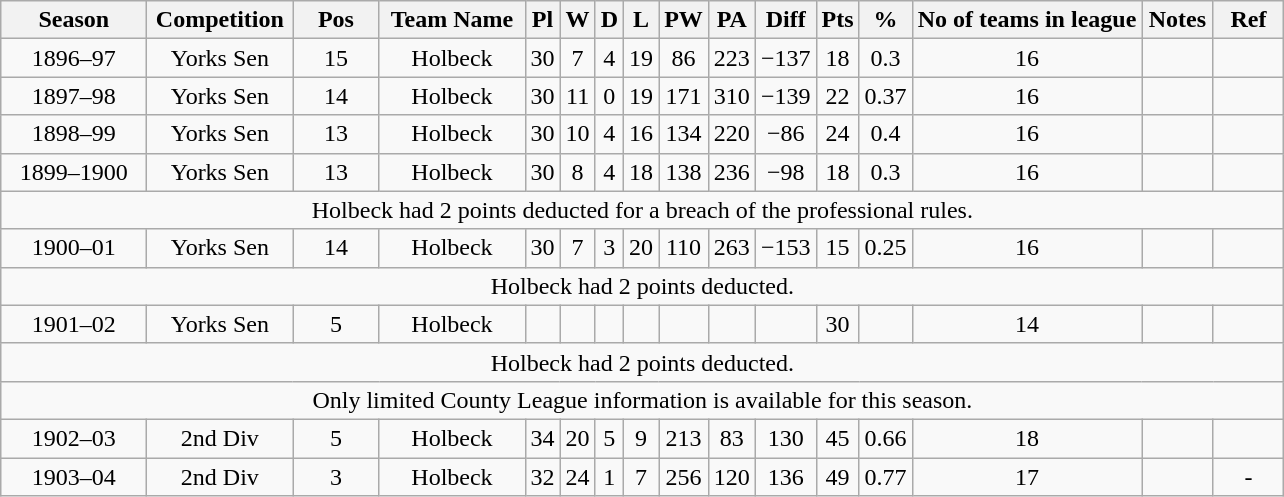<table class="wikitable" style="text-align:center;">
<tr>
<th width=90 abbr="season">Season</th>
<th width=90 abbr="Competition">Competition</th>
<th width=50 abbr="Position">Pos</th>
<th width=90 abbr="Club">Team Name</th>
<th width 50 abbr="Pl">Pl</th>
<th width 50 abbr="W">W</th>
<th width 50 abbr="D">D</th>
<th width 50 abbr="L">L</th>
<th width 60 abbr="PF">PW</th>
<th width 60 abbr="PA">PA</th>
<th width 120 abbr="Diff">Diff</th>
<th width 60 abbr="Pts">Pts</th>
<th width 60 abbr="%">%</th>
<th width 90 abbr="No of Teams">No of teams in league</th>
<th width=40 abbr="Notes">Notes</th>
<th width=40 abbr="Ref">Ref</th>
</tr>
<tr>
<td>1896–97</td>
<td>Yorks Sen</td>
<td>15</td>
<td>Holbeck</td>
<td>30</td>
<td>7</td>
<td>4</td>
<td>19</td>
<td>86</td>
<td>223</td>
<td>−137</td>
<td>18</td>
<td>0.3</td>
<td>16</td>
<td></td>
<td></td>
</tr>
<tr>
<td>1897–98</td>
<td>Yorks Sen</td>
<td>14</td>
<td>Holbeck</td>
<td>30</td>
<td>11</td>
<td>0</td>
<td>19</td>
<td>171</td>
<td>310</td>
<td>−139</td>
<td>22</td>
<td>0.37</td>
<td>16</td>
<td></td>
<td></td>
</tr>
<tr>
<td>1898–99</td>
<td>Yorks Sen</td>
<td>13</td>
<td>Holbeck</td>
<td>30</td>
<td>10</td>
<td>4</td>
<td>16</td>
<td>134</td>
<td>220</td>
<td>−86</td>
<td>24</td>
<td>0.4</td>
<td>16</td>
<td></td>
<td></td>
</tr>
<tr>
<td>1899–1900</td>
<td>Yorks Sen</td>
<td>13</td>
<td>Holbeck</td>
<td>30</td>
<td>8</td>
<td>4</td>
<td>18</td>
<td>138</td>
<td>236</td>
<td>−98</td>
<td>18</td>
<td>0.3</td>
<td>16</td>
<td></td>
<td></td>
</tr>
<tr>
<td colspan=16 abbr="Comment">Holbeck had 2 points deducted for a breach of the professional rules.</td>
</tr>
<tr>
<td>1900–01</td>
<td>Yorks Sen</td>
<td>14</td>
<td>Holbeck</td>
<td>30</td>
<td>7</td>
<td>3</td>
<td>20</td>
<td>110</td>
<td>263</td>
<td>−153</td>
<td>15</td>
<td>0.25</td>
<td>16</td>
<td></td>
<td></td>
</tr>
<tr>
<td colspan=16 abbr="Comment">Holbeck had 2 points deducted.</td>
</tr>
<tr>
<td>1901–02</td>
<td>Yorks Sen</td>
<td>5</td>
<td>Holbeck</td>
<td></td>
<td></td>
<td></td>
<td></td>
<td></td>
<td></td>
<td></td>
<td>30</td>
<td></td>
<td>14</td>
<td></td>
<td></td>
</tr>
<tr>
<td colspan=16 abbr="Comment">Holbeck had 2 points deducted.</td>
</tr>
<tr>
<td colspan=16 abbr="Comment">Only limited County League information is available for this season.</td>
</tr>
<tr>
<td>1902–03</td>
<td>2nd Div</td>
<td>5</td>
<td>Holbeck</td>
<td>34</td>
<td>20</td>
<td>5</td>
<td>9</td>
<td>213</td>
<td>83</td>
<td>130</td>
<td>45</td>
<td>0.66</td>
<td>18</td>
<td></td>
<td></td>
</tr>
<tr>
<td>1903–04</td>
<td>2nd Div</td>
<td>3</td>
<td>Holbeck</td>
<td>32</td>
<td>24</td>
<td>1</td>
<td>7</td>
<td>256</td>
<td>120</td>
<td>136</td>
<td>49</td>
<td>0.77</td>
<td>17</td>
<td></td>
<td>-</td>
</tr>
</table>
